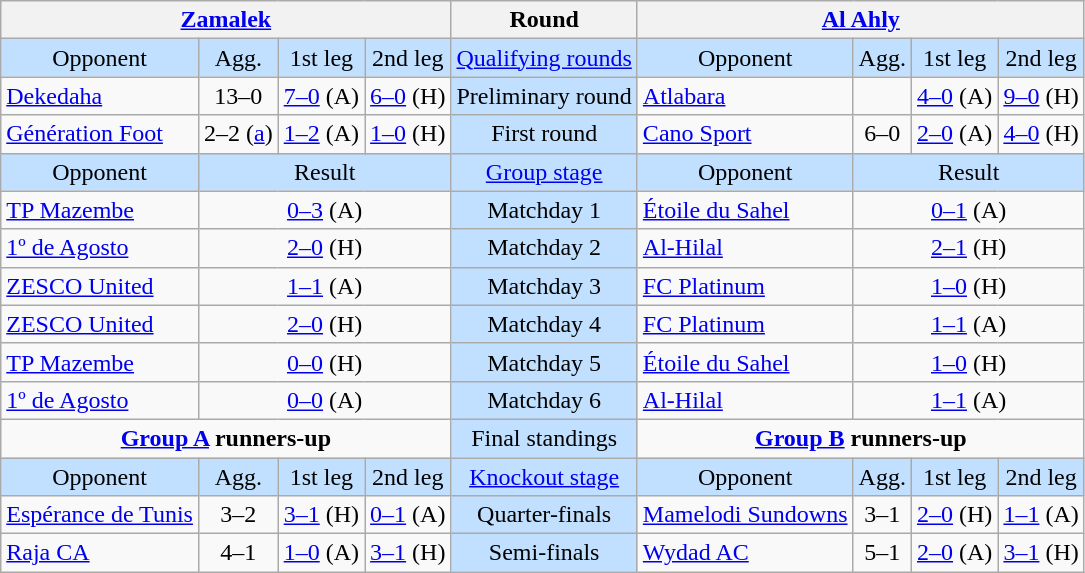<table class="wikitable" style="text-align:center">
<tr>
<th colspan="4"> <a href='#'>Zamalek</a></th>
<th>Round</th>
<th colspan="4"> <a href='#'>Al Ahly</a></th>
</tr>
<tr style="background:#C1E0FF">
<td>Opponent</td>
<td>Agg.</td>
<td>1st leg</td>
<td>2nd leg</td>
<td><a href='#'>Qualifying rounds</a></td>
<td>Opponent</td>
<td>Agg.</td>
<td>1st leg</td>
<td>2nd leg</td>
</tr>
<tr>
<td style="text-align:left"> <a href='#'>Dekedaha</a></td>
<td>13–0</td>
<td><a href='#'>7–0</a> (A)</td>
<td><a href='#'>6–0</a> (H)</td>
<td style="background:#C1E0FF">Preliminary round</td>
<td style="text-align:left"> <a href='#'>Atlabara</a></td>
<td></td>
<td><a href='#'>4–0</a> (A)</td>
<td><a href='#'>9–0</a> (H)</td>
</tr>
<tr>
<td style="text-align:left"> <a href='#'>Génération Foot</a></td>
<td>2–2 (<a href='#'>a</a>)</td>
<td><a href='#'>1–2</a> (A)</td>
<td><a href='#'>1–0</a> (H)</td>
<td style="background:#C1E0FF">First round</td>
<td style="text-align:left"> <a href='#'>Cano Sport</a></td>
<td>6–0</td>
<td><a href='#'>2–0</a> (A)</td>
<td><a href='#'>4–0</a> (H)</td>
</tr>
<tr style="background:#C1E0FF">
<td>Opponent</td>
<td colspan="3">Result</td>
<td><a href='#'>Group stage</a></td>
<td>Opponent</td>
<td colspan="3">Result</td>
</tr>
<tr>
<td style="text-align:left"> <a href='#'>TP Mazembe</a></td>
<td colspan="3"><a href='#'>0–3</a> (A)</td>
<td style="background:#C1E0FF">Matchday 1</td>
<td style="text-align:left"> <a href='#'>Étoile du Sahel</a></td>
<td colspan="3"><a href='#'>0–1</a> (A)</td>
</tr>
<tr>
<td style="text-align:left"> <a href='#'>1º de Agosto</a></td>
<td colspan="3"><a href='#'>2–0</a> (H)</td>
<td style="background:#C1E0FF">Matchday 2</td>
<td style="text-align:left"> <a href='#'>Al-Hilal</a></td>
<td colspan="3"><a href='#'>2–1</a> (H)</td>
</tr>
<tr>
<td style="text-align:left"> <a href='#'>ZESCO United</a></td>
<td colspan="3"><a href='#'>1–1</a> (A)</td>
<td style="background:#C1E0FF">Matchday 3</td>
<td style="text-align:left"> <a href='#'>FC Platinum</a></td>
<td colspan="3"><a href='#'>1–0</a> (H)</td>
</tr>
<tr>
<td style="text-align:left"> <a href='#'>ZESCO United</a></td>
<td colspan="3"><a href='#'>2–0</a> (H)</td>
<td style="background:#C1E0FF">Matchday 4</td>
<td style="text-align:left"> <a href='#'>FC Platinum</a></td>
<td colspan="3"><a href='#'>1–1</a> (A)</td>
</tr>
<tr>
<td style="text-align:left"> <a href='#'>TP Mazembe</a></td>
<td colspan="3"><a href='#'>0–0</a> (H)</td>
<td style="background:#C1E0FF">Matchday 5</td>
<td style="text-align:left"> <a href='#'>Étoile du Sahel</a></td>
<td colspan="3"><a href='#'>1–0</a> (H)</td>
</tr>
<tr>
<td style="text-align:left"> <a href='#'>1º de Agosto</a></td>
<td colspan="3"><a href='#'>0–0</a> (A)</td>
<td style="background:#C1E0FF">Matchday 6</td>
<td style="text-align:left"> <a href='#'>Al-Hilal</a></td>
<td colspan="3"><a href='#'>1–1</a> (A)</td>
</tr>
<tr>
<td colspan="4" style="vertical-align:top"><strong><a href='#'>Group A</a> runners-up</strong><br></td>
<td style="background:#C1E0FF">Final standings</td>
<td colspan="4" style="vertical-align:top"><strong><a href='#'>Group B</a> runners-up</strong><br></td>
</tr>
<tr style="background:#C1E0FF">
<td>Opponent</td>
<td>Agg.</td>
<td>1st leg</td>
<td>2nd leg</td>
<td><a href='#'>Knockout stage</a></td>
<td>Opponent</td>
<td>Agg.</td>
<td>1st leg</td>
<td>2nd leg</td>
</tr>
<tr>
<td style="text-align:left"> <a href='#'>Espérance de Tunis</a></td>
<td>3–2</td>
<td><a href='#'>3–1</a> (H)</td>
<td><a href='#'>0–1</a> (A)</td>
<td style="background:#C1E0FF">Quarter-finals</td>
<td style="text-align:left"> <a href='#'>Mamelodi Sundowns</a></td>
<td>3–1</td>
<td><a href='#'>2–0</a> (H)</td>
<td><a href='#'>1–1</a> (A)</td>
</tr>
<tr>
<td style="text-align:left"> <a href='#'>Raja CA</a></td>
<td>4–1</td>
<td><a href='#'>1–0</a> (A)</td>
<td><a href='#'>3–1</a> (H)</td>
<td style="background:#C1E0FF">Semi-finals</td>
<td style="text-align:left"> <a href='#'>Wydad AC</a></td>
<td>5–1</td>
<td><a href='#'>2–0</a> (A)</td>
<td><a href='#'>3–1</a> (H)</td>
</tr>
</table>
